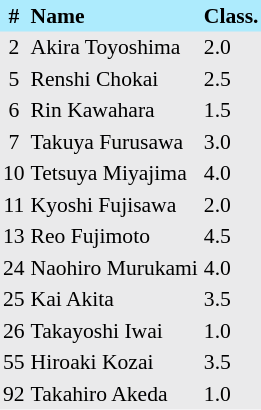<table border=0 cellpadding=2 cellspacing=0  |- bgcolor=#EAEAEB style="text-align:center; font-size:90%;">
<tr bgcolor=#ADEBFD>
<th>#</th>
<th align=left>Name</th>
<th align=left>Class.</th>
</tr>
<tr>
<td>2</td>
<td align=left>Akira Toyoshima</td>
<td align=left>2.0</td>
</tr>
<tr>
<td>5</td>
<td align=left>Renshi Chokai</td>
<td align=left>2.5</td>
</tr>
<tr>
<td>6</td>
<td align=left>Rin Kawahara</td>
<td align=left>1.5</td>
</tr>
<tr>
<td>7</td>
<td align=left>Takuya Furusawa</td>
<td align=left>3.0</td>
</tr>
<tr>
<td>10</td>
<td align=left>Tetsuya Miyajima</td>
<td align=left>4.0</td>
</tr>
<tr>
<td>11</td>
<td align=left>Kyoshi Fujisawa</td>
<td align=left>2.0</td>
</tr>
<tr>
<td>13</td>
<td align=left>Reo Fujimoto</td>
<td align=left>4.5</td>
</tr>
<tr>
<td>24</td>
<td align=left>Naohiro Murukami</td>
<td align=left>4.0</td>
</tr>
<tr>
<td>25</td>
<td align=left>Kai Akita</td>
<td align=left>3.5</td>
</tr>
<tr>
<td>26</td>
<td align=left>Takayoshi Iwai</td>
<td align=left>1.0</td>
</tr>
<tr>
<td>55</td>
<td align=left>Hiroaki Kozai</td>
<td align=left>3.5</td>
</tr>
<tr>
<td>92</td>
<td align=left>Takahiro Akeda</td>
<td align=left>1.0</td>
</tr>
</table>
